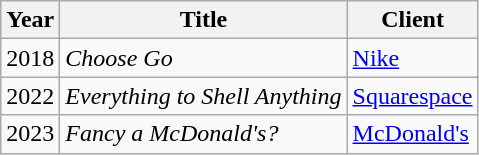<table class="wikitable">
<tr>
<th>Year</th>
<th>Title</th>
<th>Client</th>
</tr>
<tr>
<td>2018</td>
<td><em>Choose Go</em></td>
<td><a href='#'>Nike</a></td>
</tr>
<tr>
<td>2022</td>
<td><em>Everything to Shell Anything</em></td>
<td><a href='#'>Squarespace</a></td>
</tr>
<tr>
<td>2023</td>
<td><em>Fancy a McDonald's?</em></td>
<td><a href='#'>McDonald's</a></td>
</tr>
</table>
